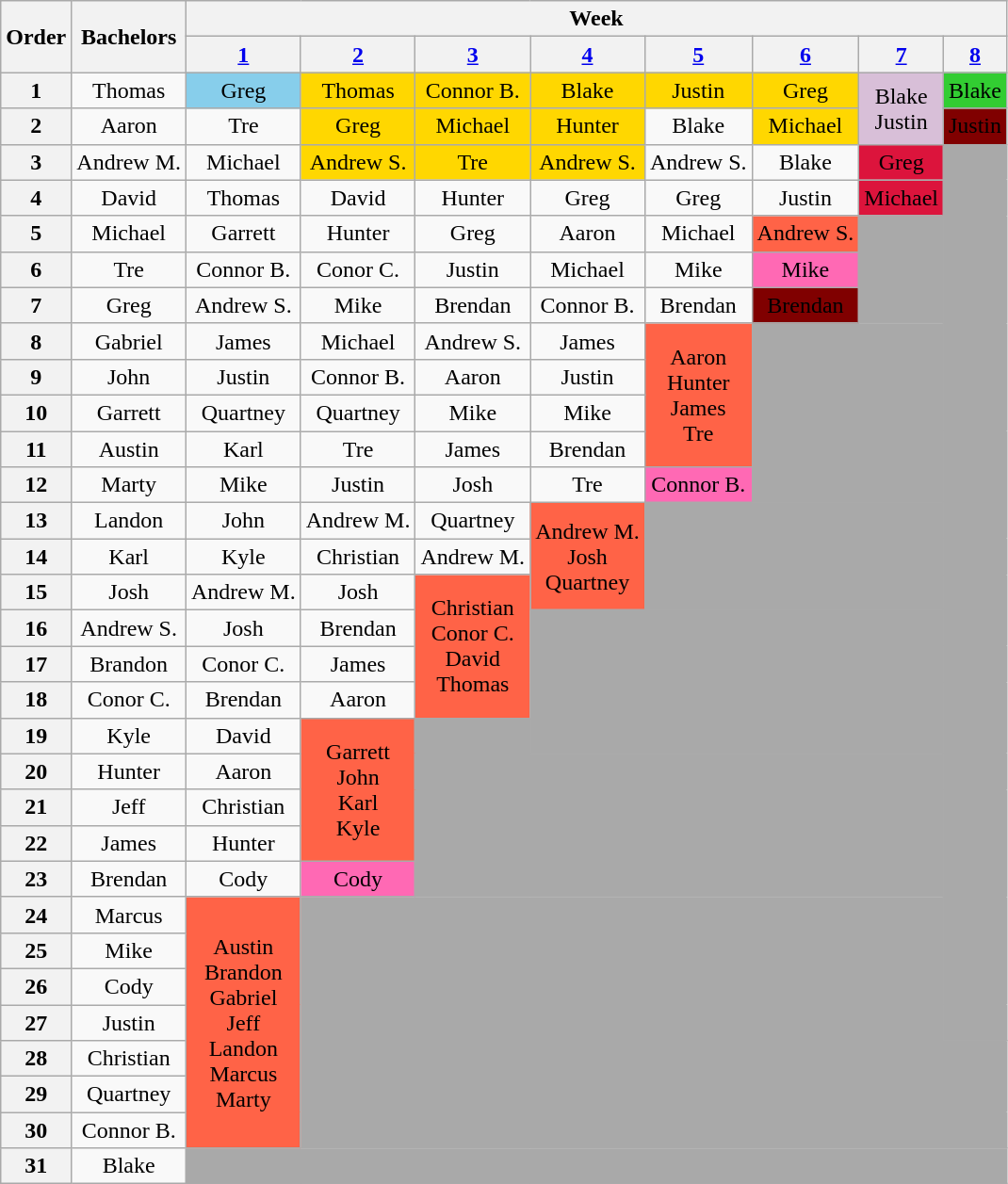<table class="wikitable nowrap" style="text-align:center;">
<tr>
<th rowspan=2>Order</th>
<th rowspan="2">Bachelors</th>
<th colspan="8">Week</th>
</tr>
<tr>
<th><a href='#'>1</a></th>
<th><a href='#'>2</a></th>
<th><a href='#'>3</a></th>
<th><a href='#'>4</a></th>
<th><a href='#'>5</a></th>
<th><a href='#'>6</a></th>
<th><a href='#'>7</a></th>
<th><a href='#'>8</a></th>
</tr>
<tr>
<th>1</th>
<td>Thomas</td>
<td bgcolor="skyblue">Greg</td>
<td bgcolor="gold">Thomas</td>
<td bgcolor="gold">Connor B.</td>
<td bgcolor="gold">Blake</td>
<td bgcolor="gold">Justin</td>
<td bgcolor="gold">Greg</td>
<td rowspan="2" bgcolor="thistle">Blake<br>Justin</td>
<td bgcolor="limegreen">Blake</td>
</tr>
<tr>
<th>2</th>
<td>Aaron</td>
<td>Tre</td>
<td bgcolor="gold">Greg</td>
<td bgcolor="gold">Michael</td>
<td bgcolor="gold">Hunter</td>
<td>Blake</td>
<td bgcolor="gold">Michael</td>
<td bgcolor="maroon"><span>Justin</span></td>
</tr>
<tr>
<th>3</th>
<td>Andrew M.</td>
<td>Michael</td>
<td bgcolor="gold">Andrew S.</td>
<td bgcolor="gold">Tre</td>
<td bgcolor="gold">Andrew S.</td>
<td>Andrew S.</td>
<td>Blake</td>
<td bgcolor="crimson"><span>Greg</span></td>
<td rowspan="25" bgcolor="darkgray"></td>
</tr>
<tr>
<th>4</th>
<td>David</td>
<td>Thomas</td>
<td>David</td>
<td>Hunter</td>
<td>Greg</td>
<td>Greg</td>
<td>Justin</td>
<td bgcolor="crimson"><span>Michael</span></td>
</tr>
<tr>
<th>5</th>
<td>Michael</td>
<td>Garrett</td>
<td>Hunter</td>
<td>Greg</td>
<td>Aaron</td>
<td>Michael</td>
<td bgcolor="tomato">Andrew S.</td>
<td rowspan="3" bgcolor="darkgray"></td>
</tr>
<tr>
<th>6</th>
<td>Tre</td>
<td>Connor B.</td>
<td>Conor C.</td>
<td>Justin</td>
<td>Michael</td>
<td>Mike</td>
<td bgcolor="hotpink">Mike</td>
</tr>
<tr>
<th>7</th>
<td>Greg</td>
<td>Andrew S.</td>
<td>Mike</td>
<td>Brendan</td>
<td>Connor B.</td>
<td>Brendan</td>
<td bgcolor="maroon"><span>Brendan</span></td>
</tr>
<tr>
<th>8</th>
<td>Gabriel</td>
<td>James</td>
<td>Michael</td>
<td>Andrew S.</td>
<td>James</td>
<td rowspan="4" bgcolor=tomato>Aaron<br>Hunter<br>James<br>Tre</td>
<td colspan="3" rowspan="5" bgcolor="darkgray"></td>
</tr>
<tr>
<th>9</th>
<td>John</td>
<td>Justin</td>
<td>Connor B.</td>
<td>Aaron</td>
<td>Justin</td>
</tr>
<tr>
<th>10</th>
<td>Garrett</td>
<td>Quartney</td>
<td>Quartney</td>
<td>Mike</td>
<td>Mike</td>
</tr>
<tr>
<th>11</th>
<td>Austin</td>
<td>Karl</td>
<td>Tre</td>
<td>James</td>
<td>Brendan</td>
</tr>
<tr>
<th>12</th>
<td>Marty</td>
<td>Mike</td>
<td>Justin</td>
<td>Josh</td>
<td>Tre</td>
<td bgcolor="hotpink">Connor B.</td>
</tr>
<tr>
<th>13</th>
<td>Landon</td>
<td>John</td>
<td>Andrew M.</td>
<td>Quartney</td>
<td rowspan="3" bgcolor=tomato>Andrew M.<br>Josh<br>Quartney</td>
<td colspan="4" rowspan="3" bgcolor="darkgray"></td>
</tr>
<tr>
<th>14</th>
<td>Karl</td>
<td>Kyle</td>
<td>Christian</td>
<td>Andrew M.</td>
</tr>
<tr>
<th>15</th>
<td>Josh</td>
<td>Andrew M.</td>
<td>Josh</td>
<td rowspan="4" bgcolor=tomato>Christian<br>Conor C.<br>David<br>Thomas</td>
</tr>
<tr>
<th>16</th>
<td>Andrew S.</td>
<td>Josh</td>
<td>Brendan</td>
<td colspan="5" rowspan="4" bgcolor="darkgray"></td>
</tr>
<tr>
<th>17</th>
<td>Brandon</td>
<td>Conor C.</td>
<td>James</td>
</tr>
<tr>
<th>18</th>
<td>Conor C.</td>
<td>Brendan</td>
<td>Aaron</td>
</tr>
<tr>
<th>19</th>
<td>Kyle</td>
<td>David</td>
<td rowspan="4" bgcolor=tomato>Garrett<br>John<br>Karl<br>Kyle</td>
<td colspan="5" rowspan="5" bgcolor="darkgray"></td>
</tr>
<tr>
<th>20</th>
<td>Hunter</td>
<td>Aaron</td>
</tr>
<tr>
<th>21</th>
<td>Jeff</td>
<td>Christian</td>
</tr>
<tr>
<th>22</th>
<td>James</td>
<td>Hunter</td>
</tr>
<tr>
<th>23</th>
<td>Brendan</td>
<td>Cody</td>
<td bgcolor="hotpink">Cody</td>
</tr>
<tr>
<th>24</th>
<td>Marcus</td>
<td rowspan="7" bgcolor=tomato>Austin<br>Brandon<br>Gabriel<br>Jeff<br>Landon<br>Marcus<br>Marty</td>
<td colspan="7" rowspan="7" bgcolor="darkgray"></td>
</tr>
<tr>
<th>25</th>
<td>Mike</td>
</tr>
<tr>
<th>26</th>
<td>Cody</td>
</tr>
<tr>
<th>27</th>
<td>Justin</td>
</tr>
<tr>
<th>28</th>
<td>Christian</td>
</tr>
<tr>
<th>29</th>
<td>Quartney</td>
</tr>
<tr>
<th>30</th>
<td>Connor B.</td>
</tr>
<tr>
<th>31</th>
<td>Blake</td>
<td colspan="8" rowspan="8" bgcolor="darkgray"></td>
</tr>
</table>
